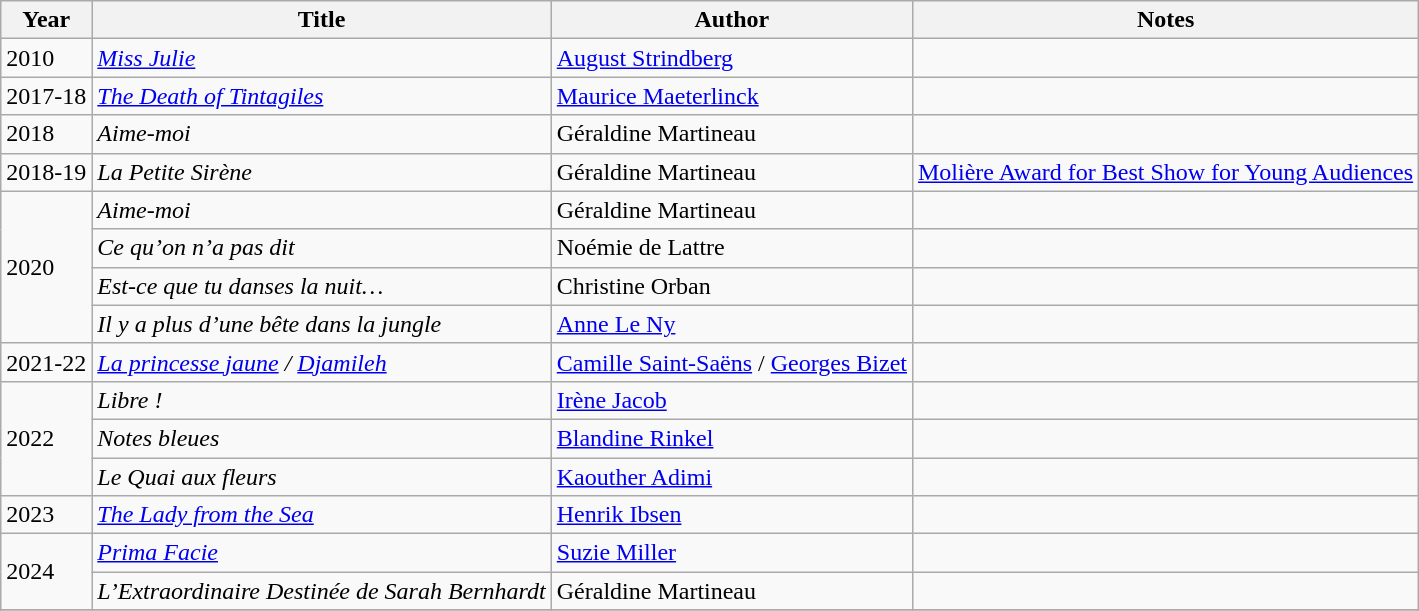<table class="wikitable">
<tr>
<th>Year</th>
<th>Title</th>
<th>Author</th>
<th>Notes</th>
</tr>
<tr>
<td>2010</td>
<td><em><a href='#'>Miss Julie</a></em></td>
<td><a href='#'>August Strindberg</a></td>
<td></td>
</tr>
<tr>
<td>2017-18</td>
<td><em><a href='#'>The Death of Tintagiles</a></em></td>
<td><a href='#'>Maurice Maeterlinck</a></td>
<td></td>
</tr>
<tr>
<td>2018</td>
<td><em>Aime-moi</em></td>
<td>Géraldine Martineau</td>
<td></td>
</tr>
<tr>
<td>2018-19</td>
<td><em>La Petite Sirène</em></td>
<td>Géraldine Martineau</td>
<td><a href='#'> Molière Award for Best Show for Young Audiences</a></td>
</tr>
<tr>
<td rowspan=4>2020</td>
<td><em>Aime-moi</em></td>
<td>Géraldine Martineau</td>
<td></td>
</tr>
<tr>
<td><em>Ce qu’on n’a pas dit</em></td>
<td>Noémie de Lattre</td>
<td></td>
</tr>
<tr>
<td><em>Est-ce que tu danses la nuit…</em></td>
<td>Christine Orban</td>
<td></td>
</tr>
<tr>
<td><em>Il y a plus d’une bête dans la jungle</em></td>
<td><a href='#'>Anne Le Ny</a></td>
<td></td>
</tr>
<tr>
<td>2021-22</td>
<td><em><a href='#'>La princesse jaune</a> / <a href='#'>Djamileh</a></em></td>
<td><a href='#'>Camille Saint-Saëns</a> / <a href='#'>Georges Bizet</a></td>
<td></td>
</tr>
<tr>
<td rowspan=3>2022</td>
<td><em>Libre !</em></td>
<td><a href='#'>Irène Jacob</a></td>
<td></td>
</tr>
<tr>
<td><em>Notes bleues</em></td>
<td><a href='#'>Blandine Rinkel</a></td>
<td></td>
</tr>
<tr>
<td><em>Le Quai aux fleurs</em></td>
<td><a href='#'>Kaouther Adimi</a></td>
<td></td>
</tr>
<tr>
<td>2023</td>
<td><em><a href='#'>The Lady from the Sea</a></em></td>
<td><a href='#'>Henrik Ibsen</a></td>
<td></td>
</tr>
<tr>
<td rowspan=2>2024</td>
<td><em><a href='#'>Prima Facie</a></em></td>
<td><a href='#'>Suzie Miller</a></td>
<td></td>
</tr>
<tr>
<td><em>L’Extraordinaire Destinée de Sarah Bernhardt</em></td>
<td>Géraldine Martineau</td>
<td></td>
</tr>
<tr>
</tr>
</table>
